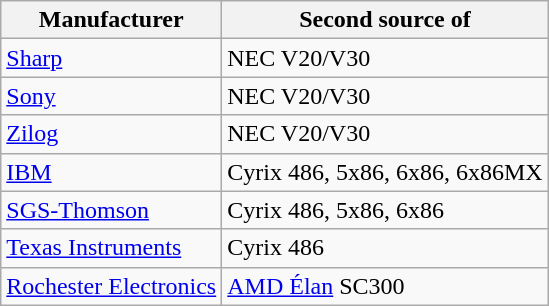<table class="wikitable">
<tr>
<th>Manufacturer</th>
<th>Second source of</th>
</tr>
<tr>
<td><a href='#'>Sharp</a></td>
<td>NEC V20/V30</td>
</tr>
<tr>
<td><a href='#'>Sony</a></td>
<td>NEC V20/V30</td>
</tr>
<tr>
<td><a href='#'>Zilog</a></td>
<td>NEC V20/V30</td>
</tr>
<tr>
<td><a href='#'>IBM</a></td>
<td>Cyrix 486, 5x86, 6x86, 6x86MX</td>
</tr>
<tr>
<td><a href='#'>SGS-Thomson</a></td>
<td>Cyrix 486, 5x86, 6x86</td>
</tr>
<tr>
<td><a href='#'>Texas Instruments</a></td>
<td>Cyrix 486</td>
</tr>
<tr>
<td><a href='#'>Rochester Electronics</a></td>
<td><a href='#'>AMD Élan</a> SC300</td>
</tr>
</table>
